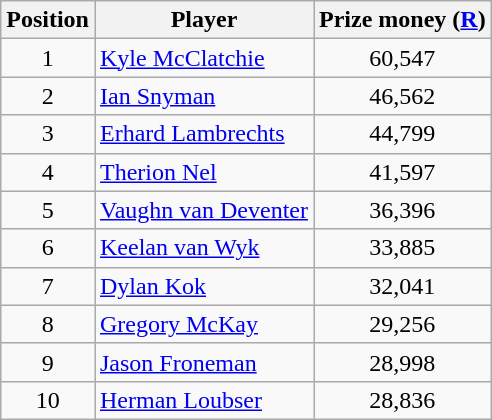<table class=wikitable>
<tr>
<th>Position</th>
<th>Player</th>
<th>Prize money (<a href='#'>R</a>)</th>
</tr>
<tr>
<td align=center>1</td>
<td> <a href='#'>Kyle McClatchie</a></td>
<td align=center>60,547</td>
</tr>
<tr>
<td align=center>2</td>
<td> <a href='#'>Ian Snyman</a></td>
<td align=center>46,562</td>
</tr>
<tr>
<td align=center>3</td>
<td> <a href='#'>Erhard Lambrechts</a></td>
<td align=center>44,799</td>
</tr>
<tr>
<td align=center>4</td>
<td> <a href='#'>Therion Nel</a></td>
<td align=center>41,597</td>
</tr>
<tr>
<td align=center>5</td>
<td> <a href='#'>Vaughn van Deventer</a></td>
<td align=center>36,396</td>
</tr>
<tr>
<td align=center>6</td>
<td> <a href='#'>Keelan van Wyk</a></td>
<td align=center>33,885</td>
</tr>
<tr>
<td align=center>7</td>
<td> <a href='#'>Dylan Kok</a></td>
<td align=center>32,041</td>
</tr>
<tr>
<td align=center>8</td>
<td> <a href='#'>Gregory McKay</a></td>
<td align=center>29,256</td>
</tr>
<tr>
<td align=center>9</td>
<td> <a href='#'>Jason Froneman</a></td>
<td align=center>28,998</td>
</tr>
<tr>
<td align=center>10</td>
<td> <a href='#'>Herman Loubser</a></td>
<td align=center>28,836</td>
</tr>
</table>
